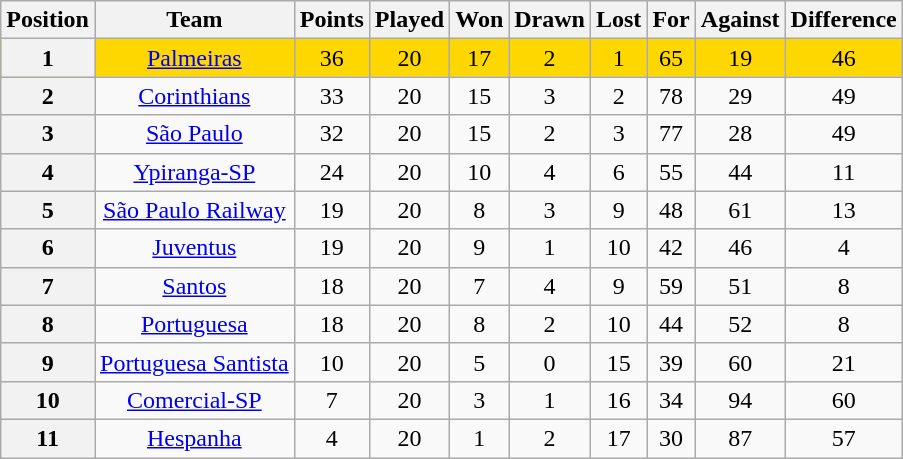<table class="wikitable" style="text-align:center">
<tr>
<th>Position</th>
<th>Team</th>
<th>Points</th>
<th>Played</th>
<th>Won</th>
<th>Drawn</th>
<th>Lost</th>
<th>For</th>
<th>Against</th>
<th>Difference</th>
</tr>
<tr style="background: gold;">
<th>1</th>
<td><a href='#'>Palmeiras</a></td>
<td>36</td>
<td>20</td>
<td>17</td>
<td>2</td>
<td>1</td>
<td>65</td>
<td>19</td>
<td>46</td>
</tr>
<tr>
<th>2</th>
<td><a href='#'>Corinthians</a></td>
<td>33</td>
<td>20</td>
<td>15</td>
<td>3</td>
<td>2</td>
<td>78</td>
<td>29</td>
<td>49</td>
</tr>
<tr>
<th>3</th>
<td><a href='#'>São Paulo</a></td>
<td>32</td>
<td>20</td>
<td>15</td>
<td>2</td>
<td>3</td>
<td>77</td>
<td>28</td>
<td>49</td>
</tr>
<tr>
<th>4</th>
<td><a href='#'>Ypiranga-SP</a></td>
<td>24</td>
<td>20</td>
<td>10</td>
<td>4</td>
<td>6</td>
<td>55</td>
<td>44</td>
<td>11</td>
</tr>
<tr>
<th>5</th>
<td><a href='#'>São Paulo Railway</a></td>
<td>19</td>
<td>20</td>
<td>8</td>
<td>3</td>
<td>9</td>
<td>48</td>
<td>61</td>
<td>13</td>
</tr>
<tr>
<th>6</th>
<td><a href='#'>Juventus</a></td>
<td>19</td>
<td>20</td>
<td>9</td>
<td>1</td>
<td>10</td>
<td>42</td>
<td>46</td>
<td>4</td>
</tr>
<tr>
<th>7</th>
<td><a href='#'>Santos</a></td>
<td>18</td>
<td>20</td>
<td>7</td>
<td>4</td>
<td>9</td>
<td>59</td>
<td>51</td>
<td>8</td>
</tr>
<tr>
<th>8</th>
<td><a href='#'>Portuguesa</a></td>
<td>18</td>
<td>20</td>
<td>8</td>
<td>2</td>
<td>10</td>
<td>44</td>
<td>52</td>
<td>8</td>
</tr>
<tr>
<th>9</th>
<td><a href='#'>Portuguesa Santista</a></td>
<td>10</td>
<td>20</td>
<td>5</td>
<td>0</td>
<td>15</td>
<td>39</td>
<td>60</td>
<td>21</td>
</tr>
<tr>
<th>10</th>
<td><a href='#'>Comercial-SP</a></td>
<td>7</td>
<td>20</td>
<td>3</td>
<td>1</td>
<td>16</td>
<td>34</td>
<td>94</td>
<td>60</td>
</tr>
<tr>
<th>11</th>
<td><a href='#'>Hespanha</a></td>
<td>4</td>
<td>20</td>
<td>1</td>
<td>2</td>
<td>17</td>
<td>30</td>
<td>87</td>
<td>57</td>
</tr>
</table>
